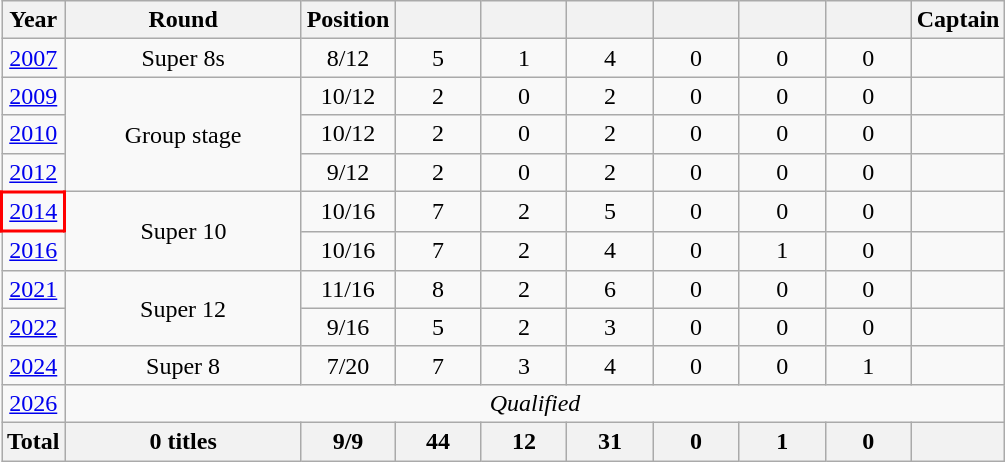<table class="wikitable" style="text-align:center">
<tr>
<th scope=col>Year</th>
<th width=150>Round</th>
<th width=50>Position</th>
<th width=50></th>
<th width=50></th>
<th width=50></th>
<th width=50></th>
<th width=50></th>
<th width=50></th>
<th width=50>Captain</th>
</tr>
<tr>
<td> <a href='#'>2007</a></td>
<td>Super 8s</td>
<td>8/12</td>
<td>5</td>
<td>1</td>
<td>4</td>
<td>0</td>
<td>0</td>
<td>0</td>
<td></td>
</tr>
<tr>
<td> <a href='#'>2009</a></td>
<td rowspan=3>Group stage</td>
<td>10/12</td>
<td>2</td>
<td>0</td>
<td>2</td>
<td>0</td>
<td>0</td>
<td>0</td>
<td></td>
</tr>
<tr>
<td> <a href='#'>2010</a></td>
<td>10/12</td>
<td>2</td>
<td>0</td>
<td>2</td>
<td>0</td>
<td>0</td>
<td>0</td>
<td></td>
</tr>
<tr>
<td> <a href='#'>2012</a></td>
<td>9/12</td>
<td>2</td>
<td>0</td>
<td>2</td>
<td>0</td>
<td>0</td>
<td>0</td>
<td></td>
</tr>
<tr>
<td style="border:2px solid red"> <a href='#'>2014</a></td>
<td rowspan=2>Super 10</td>
<td>10/16</td>
<td>7</td>
<td>2</td>
<td>5</td>
<td>0</td>
<td>0</td>
<td>0</td>
<td></td>
</tr>
<tr>
<td> <a href='#'>2016</a></td>
<td>10/16</td>
<td>7</td>
<td>2</td>
<td>4</td>
<td>0</td>
<td>1</td>
<td>0</td>
<td></td>
</tr>
<tr>
<td>  <a href='#'>2021</a></td>
<td rowspan=2>Super 12</td>
<td>11/16</td>
<td>8</td>
<td>2</td>
<td>6</td>
<td>0</td>
<td>0</td>
<td>0</td>
<td></td>
</tr>
<tr>
<td> <a href='#'>2022</a></td>
<td>9/16</td>
<td>5</td>
<td>2</td>
<td>3</td>
<td>0</td>
<td>0</td>
<td>0</td>
<td></td>
</tr>
<tr>
<td>  <a href='#'>2024</a></td>
<td>Super 8</td>
<td>7/20</td>
<td>7</td>
<td>3</td>
<td>4</td>
<td>0</td>
<td>0</td>
<td>1</td>
<td></td>
</tr>
<tr>
<td>  <a href='#'>2026</a></td>
<td colspan=9><em>Qualified</em></td>
</tr>
<tr>
<th>Total</th>
<th>0 titles</th>
<th>9/9</th>
<th>44</th>
<th>12</th>
<th>31</th>
<th>0</th>
<th>1</th>
<th>0</th>
<th></th>
</tr>
</table>
